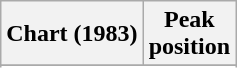<table class="wikitable sortable plainrowheaders">
<tr>
<th>Chart (1983)</th>
<th>Peak<br>position</th>
</tr>
<tr>
</tr>
<tr>
</tr>
<tr>
</tr>
<tr>
</tr>
<tr>
</tr>
</table>
